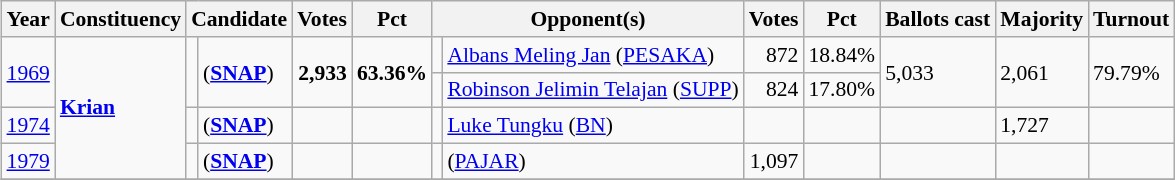<table class="wikitable" style="margin:0.5em ; font-size:90%">
<tr>
<th>Year</th>
<th>Constituency</th>
<th colspan=2>Candidate</th>
<th>Votes</th>
<th>Pct</th>
<th colspan=2>Opponent(s)</th>
<th>Votes</th>
<th>Pct</th>
<th>Ballots cast</th>
<th>Majority</th>
<th>Turnout</th>
</tr>
<tr>
<td rowspan="2"><a href='#'>1969</a></td>
<td rowspan="4"><strong><a href='#'>Krian</a></strong></td>
<td rowspan="2" ></td>
<td rowspan="2"> (<a href='#'><strong>SNAP</strong></a>)</td>
<td rowspan="2" style="text-align:right;"><strong>2,933</strong></td>
<td rowspan="2"><strong>63.36%</strong></td>
<td></td>
<td><a href='#'>Albans Meling Jan</a> (<a href='#'>PESAKA</a>)</td>
<td style="text-align:right;">872</td>
<td>18.84%</td>
<td rowspan="2">5,033</td>
<td rowspan="2">2,061</td>
<td rowspan="2">79.79%</td>
</tr>
<tr>
<td></td>
<td><a href='#'>Robinson Jelimin Telajan</a> (<a href='#'>SUPP</a>)</td>
<td style="text-align:right;">824</td>
<td style="text-align:right;">17.80%</td>
</tr>
<tr>
<td><a href='#'>1974</a></td>
<td></td>
<td> (<a href='#'><strong>SNAP</strong></a>)</td>
<td style="text-align:right;"></td>
<td style="text-align:right;"></td>
<td></td>
<td><a href='#'>Luke Tungku</a> (<a href='#'>BN</a>)</td>
<td style="text-align:right;"></td>
<td style="text-align:right;"></td>
<td></td>
<td>1,727</td>
<td></td>
</tr>
<tr>
<td><a href='#'>1979</a></td>
<td></td>
<td> (<a href='#'><strong>SNAP</strong></a>)</td>
<td style="text-align:right;"></td>
<td style="text-align:right;"></td>
<td></td>
<td>(<a href='#'>PAJAR</a>)</td>
<td style="text-align:right;">1,097</td>
<td style="text-align:right;"></td>
<td style="text-align:right;"></td>
<td style="text-align:right;"></td>
<td style="text-align:right;"></td>
</tr>
<tr>
</tr>
</table>
